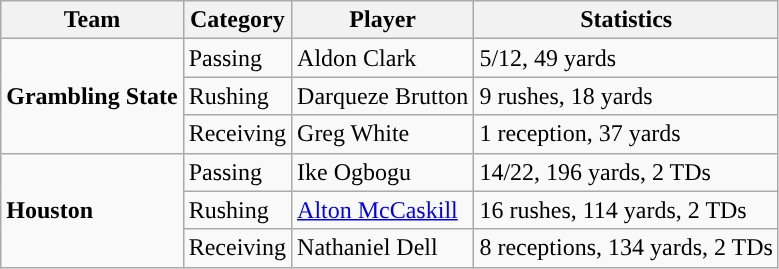<table class="wikitable" style="float: left;">
<tr>
<th>Team</th>
<th>Category</th>
<th>Player</th>
<th>Statistics</th>
</tr>
<tr>
<td rowspan=3><strong>Grambling State</strong></td>
<td>Passing</td>
<td>Aldon Clark</td>
<td>5/12, 49 yards</td>
</tr>
<tr>
<td>Rushing</td>
<td>Darqueze Brutton</td>
<td>9 rushes, 18 yards</td>
</tr>
<tr>
<td>Receiving</td>
<td>Greg White</td>
<td>1 reception, 37 yards</td>
</tr>
<tr>
<td rowspan=3><strong>Houston</strong></td>
<td>Passing</td>
<td>Ike Ogbogu</td>
<td>14/22, 196 yards, 2 TDs</td>
</tr>
<tr>
<td>Rushing</td>
<td><a href='#'>Alton McCaskill</a></td>
<td>16 rushes, 114 yards, 2 TDs</td>
</tr>
<tr>
<td>Receiving</td>
<td>Nathaniel Dell</td>
<td>8 receptions, 134 yards, 2 TDs</td>
</tr>
</table>
